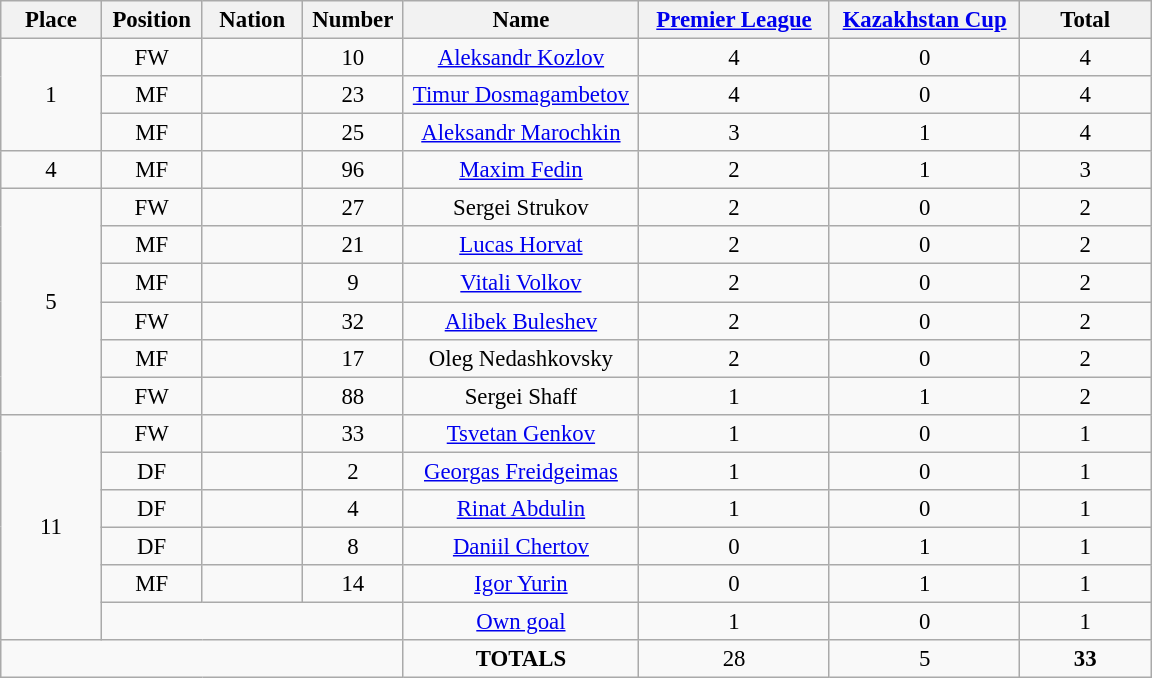<table class="wikitable" style="font-size: 95%; text-align: center;">
<tr>
<th width=60>Place</th>
<th width=60>Position</th>
<th width=60>Nation</th>
<th width=60>Number</th>
<th width=150>Name</th>
<th width=120><a href='#'>Premier League</a></th>
<th width=120><a href='#'>Kazakhstan Cup</a></th>
<th width=80><strong>Total</strong></th>
</tr>
<tr>
<td rowspan="3">1</td>
<td>FW</td>
<td></td>
<td>10</td>
<td><a href='#'>Aleksandr Kozlov</a></td>
<td>4</td>
<td>0</td>
<td>4</td>
</tr>
<tr>
<td>MF</td>
<td></td>
<td>23</td>
<td><a href='#'>Timur Dosmagambetov</a></td>
<td>4</td>
<td>0</td>
<td>4</td>
</tr>
<tr>
<td>MF</td>
<td></td>
<td>25</td>
<td><a href='#'>Aleksandr Marochkin</a></td>
<td>3</td>
<td>1</td>
<td>4</td>
</tr>
<tr>
<td>4</td>
<td>MF</td>
<td></td>
<td>96</td>
<td><a href='#'>Maxim Fedin</a></td>
<td>2</td>
<td>1</td>
<td>3</td>
</tr>
<tr>
<td rowspan="6">5</td>
<td>FW</td>
<td></td>
<td>27</td>
<td>Sergei Strukov</td>
<td>2</td>
<td>0</td>
<td>2</td>
</tr>
<tr>
<td>MF</td>
<td></td>
<td>21</td>
<td><a href='#'>Lucas Horvat</a></td>
<td>2</td>
<td>0</td>
<td>2</td>
</tr>
<tr>
<td>MF</td>
<td></td>
<td>9</td>
<td><a href='#'>Vitali Volkov</a></td>
<td>2</td>
<td>0</td>
<td>2</td>
</tr>
<tr>
<td>FW</td>
<td></td>
<td>32</td>
<td><a href='#'>Alibek Buleshev</a></td>
<td>2</td>
<td>0</td>
<td>2</td>
</tr>
<tr>
<td>MF</td>
<td></td>
<td>17</td>
<td>Oleg Nedashkovsky</td>
<td>2</td>
<td>0</td>
<td>2</td>
</tr>
<tr>
<td>FW</td>
<td></td>
<td>88</td>
<td>Sergei Shaff</td>
<td>1</td>
<td>1</td>
<td>2</td>
</tr>
<tr>
<td rowspan="6">11</td>
<td>FW</td>
<td></td>
<td>33</td>
<td><a href='#'>Tsvetan Genkov</a></td>
<td>1</td>
<td>0</td>
<td>1</td>
</tr>
<tr>
<td>DF</td>
<td></td>
<td>2</td>
<td><a href='#'>Georgas Freidgeimas</a></td>
<td>1</td>
<td>0</td>
<td>1</td>
</tr>
<tr>
<td>DF</td>
<td></td>
<td>4</td>
<td><a href='#'>Rinat Abdulin</a></td>
<td>1</td>
<td>0</td>
<td>1</td>
</tr>
<tr>
<td>DF</td>
<td></td>
<td>8</td>
<td><a href='#'>Daniil Chertov</a></td>
<td>0</td>
<td>1</td>
<td>1</td>
</tr>
<tr>
<td>MF</td>
<td></td>
<td>14</td>
<td><a href='#'>Igor Yurin</a></td>
<td>0</td>
<td>1</td>
<td>1</td>
</tr>
<tr>
<td colspan="3"></td>
<td><a href='#'>Own goal</a></td>
<td>1</td>
<td>0</td>
<td>1</td>
</tr>
<tr>
<td colspan="4"></td>
<td><strong>TOTALS</strong></td>
<td>28</td>
<td>5</td>
<td><strong>33</strong></td>
</tr>
</table>
